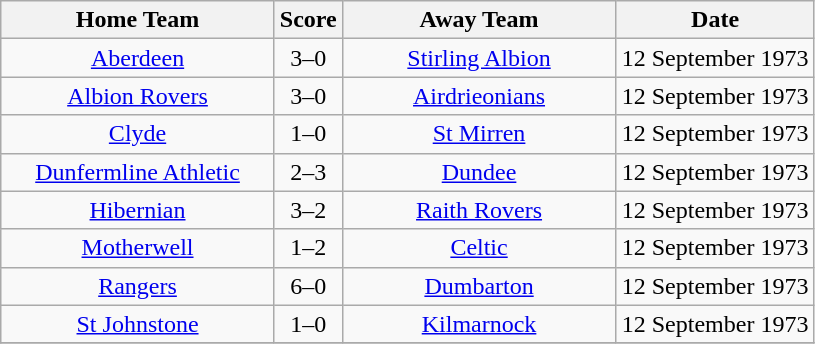<table class="wikitable" style="text-align:center;">
<tr>
<th width=175>Home Team</th>
<th width=20>Score</th>
<th width=175>Away Team</th>
<th width= 125>Date</th>
</tr>
<tr>
<td><a href='#'>Aberdeen</a></td>
<td>3–0</td>
<td><a href='#'>Stirling Albion</a></td>
<td>12 September 1973</td>
</tr>
<tr>
<td><a href='#'>Albion Rovers</a></td>
<td>3–0</td>
<td><a href='#'>Airdrieonians</a></td>
<td>12 September 1973</td>
</tr>
<tr>
<td><a href='#'>Clyde</a></td>
<td>1–0</td>
<td><a href='#'>St Mirren</a></td>
<td>12 September 1973</td>
</tr>
<tr>
<td><a href='#'>Dunfermline Athletic</a></td>
<td>2–3</td>
<td><a href='#'>Dundee</a></td>
<td>12 September 1973</td>
</tr>
<tr>
<td><a href='#'>Hibernian</a></td>
<td>3–2</td>
<td><a href='#'>Raith Rovers</a></td>
<td>12 September 1973</td>
</tr>
<tr>
<td><a href='#'>Motherwell</a></td>
<td>1–2</td>
<td><a href='#'>Celtic</a></td>
<td>12 September 1973</td>
</tr>
<tr>
<td><a href='#'>Rangers</a></td>
<td>6–0</td>
<td><a href='#'>Dumbarton</a></td>
<td>12 September 1973</td>
</tr>
<tr>
<td><a href='#'>St Johnstone</a></td>
<td>1–0</td>
<td><a href='#'>Kilmarnock</a></td>
<td>12 September 1973</td>
</tr>
<tr>
</tr>
</table>
